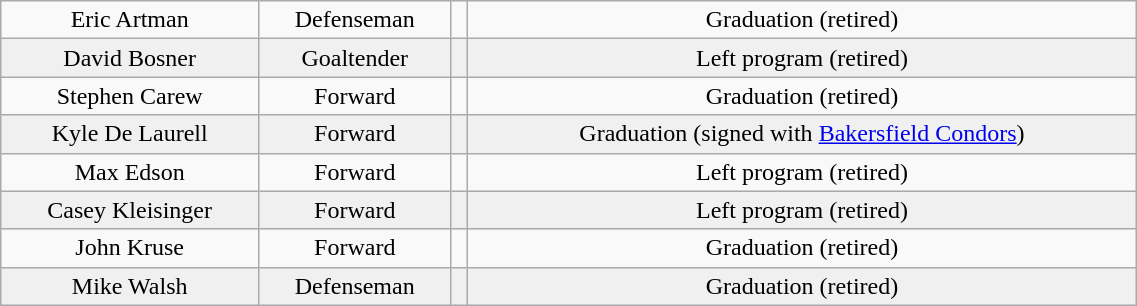<table class="wikitable" width="60%">
<tr align="center" bgcolor="">
<td>Eric Artman</td>
<td>Defenseman</td>
<td></td>
<td>Graduation (retired)</td>
</tr>
<tr align="center" bgcolor="f0f0f0">
<td>David Bosner</td>
<td>Goaltender</td>
<td></td>
<td>Left program (retired)</td>
</tr>
<tr align="center" bgcolor="">
<td>Stephen Carew</td>
<td>Forward</td>
<td></td>
<td>Graduation (retired)</td>
</tr>
<tr align="center" bgcolor="f0f0f0">
<td>Kyle De Laurell</td>
<td>Forward</td>
<td></td>
<td>Graduation (signed with <a href='#'>Bakersfield Condors</a>)</td>
</tr>
<tr align="center" bgcolor="">
<td>Max Edson</td>
<td>Forward</td>
<td></td>
<td>Left program (retired)</td>
</tr>
<tr align="center" bgcolor="f0f0f0">
<td>Casey Kleisinger</td>
<td>Forward</td>
<td></td>
<td>Left program (retired)</td>
</tr>
<tr align="center" bgcolor="">
<td>John Kruse</td>
<td>Forward</td>
<td></td>
<td>Graduation (retired)</td>
</tr>
<tr align="center" bgcolor="f0f0f0">
<td>Mike Walsh</td>
<td>Defenseman</td>
<td></td>
<td>Graduation (retired)</td>
</tr>
</table>
